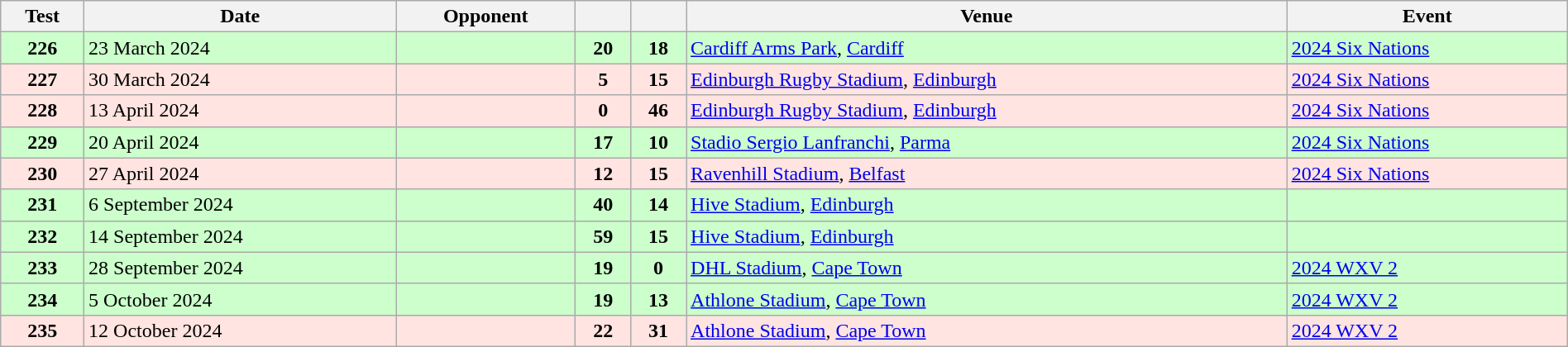<table class="wikitable sortable" style="width:100%">
<tr>
<th>Test</th>
<th>Date</th>
<th>Opponent</th>
<th></th>
<th></th>
<th>Venue</th>
<th>Event</th>
</tr>
<tr bgcolor="CCFFCC">
<td align="center"><strong>226</strong></td>
<td>23 March 2024</td>
<td></td>
<td align="center"><strong>20</strong></td>
<td align="center"><strong>18</strong></td>
<td><a href='#'>Cardiff Arms Park</a>, <a href='#'>Cardiff</a></td>
<td><a href='#'>2024 Six Nations</a></td>
</tr>
<tr bgcolor="FFE4E1">
<td align="center"><strong>227</strong></td>
<td>30 March 2024</td>
<td></td>
<td align="center"><strong>5</strong></td>
<td align="center"><strong>15</strong></td>
<td><a href='#'>Edinburgh Rugby Stadium</a>, <a href='#'>Edinburgh</a></td>
<td><a href='#'>2024 Six Nations</a></td>
</tr>
<tr bgcolor="FFE4E1">
<td align="center"><strong>228</strong></td>
<td>13 April 2024</td>
<td></td>
<td align="center"><strong>0</strong></td>
<td align="center"><strong>46</strong></td>
<td><a href='#'>Edinburgh Rugby Stadium</a>, <a href='#'>Edinburgh</a></td>
<td><a href='#'>2024 Six Nations</a></td>
</tr>
<tr bgcolor="CCFFCC">
<td align="center"><strong>229</strong></td>
<td>20 April 2024</td>
<td></td>
<td align="center"><strong>17</strong></td>
<td align="center"><strong>10</strong></td>
<td><a href='#'>Stadio Sergio Lanfranchi</a>, <a href='#'>Parma</a></td>
<td><a href='#'>2024 Six Nations</a></td>
</tr>
<tr bgcolor="FFE4E1">
<td align="center"><strong>230</strong></td>
<td>27 April 2024</td>
<td></td>
<td align="center"><strong>12</strong></td>
<td align="center"><strong>15</strong></td>
<td><a href='#'>Ravenhill Stadium</a>, <a href='#'>Belfast</a></td>
<td><a href='#'>2024 Six Nations</a></td>
</tr>
<tr bgcolor="#ccffcc">
<td align="center"><strong>231</strong></td>
<td>6 September 2024</td>
<td></td>
<td align="center"><strong>40</strong></td>
<td align="center"><strong>14</strong></td>
<td><a href='#'>Hive Stadium</a>, <a href='#'>Edinburgh</a></td>
<td></td>
</tr>
<tr bgcolor="#ccffcc">
<td align="center"><strong>232</strong></td>
<td>14 September 2024</td>
<td></td>
<td align="center"><strong>59</strong></td>
<td align="center"><strong>15</strong></td>
<td><a href='#'>Hive Stadium</a>, <a href='#'>Edinburgh</a></td>
<td></td>
</tr>
<tr bgcolor="#ccffcc">
<td align="center"><strong>233</strong></td>
<td>28 September 2024</td>
<td></td>
<td align="center"><strong>19</strong></td>
<td align="center"><strong>0</strong></td>
<td><a href='#'>DHL Stadium</a>, <a href='#'>Cape Town</a></td>
<td><a href='#'>2024 WXV 2</a></td>
</tr>
<tr bgcolor="#ccffcc">
<td align="center"><strong>234</strong></td>
<td>5 October 2024</td>
<td></td>
<td align="center"><strong>19</strong></td>
<td align="center"><strong>13</strong></td>
<td><a href='#'>Athlone Stadium</a>, <a href='#'>Cape Town</a></td>
<td><a href='#'>2024 WXV 2</a></td>
</tr>
<tr bgcolor="FFE4E1">
<td align="center"><strong>235</strong></td>
<td>12 October 2024</td>
<td></td>
<td align="center"><strong>22</strong></td>
<td align="center"><strong>31</strong></td>
<td><a href='#'>Athlone Stadium</a>, <a href='#'>Cape Town</a></td>
<td><a href='#'>2024 WXV 2</a></td>
</tr>
</table>
